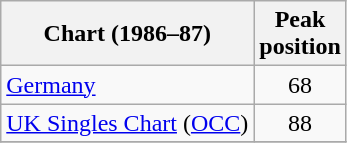<table class="wikitable sortable">
<tr>
<th align="left">Chart (1986–87)</th>
<th align="left">Peak<br>position</th>
</tr>
<tr>
<td align="left"><a href='#'>Germany</a></td>
<td align="center">68</td>
</tr>
<tr>
<td align="left"><a href='#'>UK Singles Chart</a> (<a href='#'>OCC</a>)</td>
<td align="center">88</td>
</tr>
<tr>
</tr>
</table>
